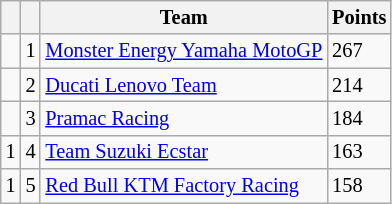<table class="wikitable" style="font-size: 85%;">
<tr>
<th></th>
<th></th>
<th>Team</th>
<th>Points</th>
</tr>
<tr>
<td></td>
<td align=center>1</td>
<td> <a href='#'>Monster Energy Yamaha MotoGP</a></td>
<td align=left>267</td>
</tr>
<tr>
<td></td>
<td align=center>2</td>
<td> <a href='#'>Ducati Lenovo Team</a></td>
<td align=left>214</td>
</tr>
<tr>
<td></td>
<td align=center>3</td>
<td> <a href='#'>Pramac Racing</a></td>
<td align=left>184</td>
</tr>
<tr>
<td> 1</td>
<td align=center>4</td>
<td> <a href='#'>Team Suzuki Ecstar</a></td>
<td align=left>163</td>
</tr>
<tr>
<td> 1</td>
<td align=center>5</td>
<td> <a href='#'>Red Bull KTM Factory Racing</a></td>
<td align=left>158</td>
</tr>
</table>
